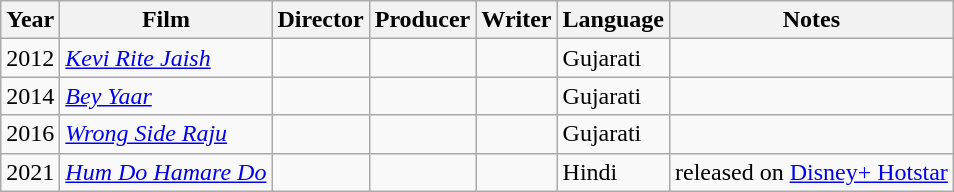<table class="wikitable">
<tr>
<th>Year</th>
<th>Film</th>
<th>Director</th>
<th>Producer</th>
<th>Writer</th>
<th>Language</th>
<th>Notes</th>
</tr>
<tr>
<td>2012</td>
<td><em><a href='#'>Kevi Rite Jaish</a></em></td>
<td></td>
<td></td>
<td></td>
<td>Gujarati</td>
<td></td>
</tr>
<tr>
<td>2014</td>
<td><em><a href='#'>Bey Yaar</a></em></td>
<td></td>
<td></td>
<td></td>
<td>Gujarati</td>
<td></td>
</tr>
<tr>
<td>2016</td>
<td><em><a href='#'>Wrong Side Raju</a></em></td>
<td></td>
<td></td>
<td></td>
<td>Gujarati</td>
<td></td>
</tr>
<tr>
<td>2021</td>
<td><em><a href='#'>Hum Do Hamare Do</a></em></td>
<td></td>
<td></td>
<td></td>
<td>Hindi</td>
<td>released on <a href='#'>Disney+ Hotstar</a></td>
</tr>
</table>
